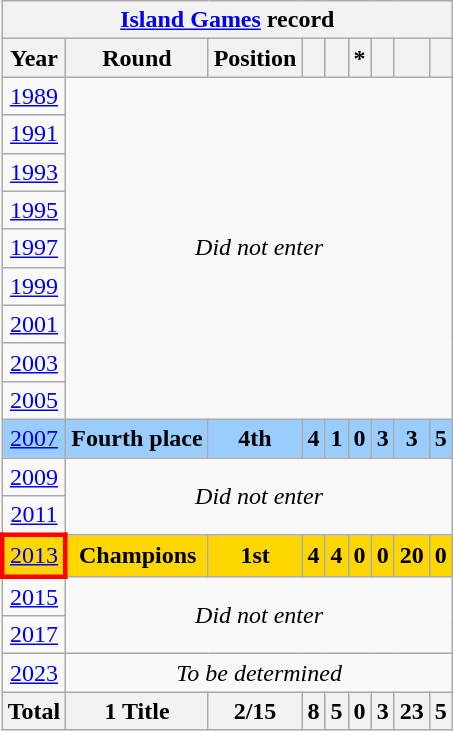<table class="wikitable" style="text-align: center;">
<tr>
<th colspan=9><a href='#'>Island Games</a> record</th>
</tr>
<tr>
<th>Year</th>
<th>Round</th>
<th>Position</th>
<th></th>
<th></th>
<th>*</th>
<th></th>
<th></th>
<th></th>
</tr>
<tr>
<td> <a href='#'>1989</a></td>
<td Rowspan=9 Colspan=8><em>Did not enter</em></td>
</tr>
<tr>
<td> <a href='#'>1991</a></td>
</tr>
<tr>
<td> <a href='#'>1993</a></td>
</tr>
<tr>
<td> <a href='#'>1995</a></td>
</tr>
<tr>
<td> <a href='#'>1997</a></td>
</tr>
<tr>
<td> <a href='#'>1999</a></td>
</tr>
<tr>
<td> <a href='#'>2001</a></td>
</tr>
<tr>
<td> <a href='#'>2003</a></td>
</tr>
<tr>
<td> <a href='#'>2005</a></td>
</tr>
<tr bgcolor=#9acdff>
<td> <a href='#'>2007</a></td>
<td><strong>Fourth place</strong></td>
<td><strong>4th</strong></td>
<td><strong>4</strong></td>
<td><strong>1</strong></td>
<td><strong>0</strong></td>
<td><strong>3</strong></td>
<td><strong>3</strong></td>
<td><strong>5</strong></td>
</tr>
<tr>
<td> <a href='#'>2009</a></td>
<td Rowspan=2 Colspan=8><em>Did not enter</em></td>
</tr>
<tr>
<td> <a href='#'>2011</a></td>
</tr>
<tr bgcolor=gold>
<td style="border: 3px solid red"> <a href='#'>2013</a></td>
<td><strong>Champions</strong></td>
<td><strong>1st</strong></td>
<td><strong>4</strong></td>
<td><strong>4</strong></td>
<td><strong>0</strong></td>
<td><strong>0</strong></td>
<td><strong>20</strong></td>
<td><strong>0</strong></td>
</tr>
<tr>
<td> <a href='#'>2015</a></td>
<td Rowspan=2 Colspan=8><em>Did not enter</em></td>
</tr>
<tr>
<td> <a href='#'>2017</a></td>
</tr>
<tr>
<td> <a href='#'>2023</a></td>
<td Colspan=8><em>To be determined</em></td>
</tr>
<tr>
<th>Total</th>
<th>1 Title</th>
<th>2/15</th>
<th>8</th>
<th>5</th>
<th>0</th>
<th>3</th>
<th>23</th>
<th>5</th>
</tr>
</table>
